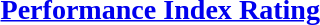<table width=100%>
<tr>
<td width=50% valign=top><br><h3><a href='#'>Performance Index Rating</a></h3>


</td>
</tr>
</table>
